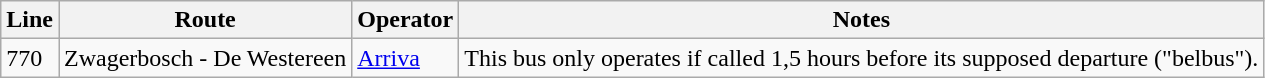<table class="wikitable">
<tr>
<th>Line</th>
<th>Route</th>
<th>Operator</th>
<th>Notes</th>
</tr>
<tr>
<td>770</td>
<td>Zwagerbosch - De Westereen</td>
<td><a href='#'>Arriva</a></td>
<td>This bus only operates if called 1,5 hours before its supposed departure ("belbus").</td>
</tr>
</table>
